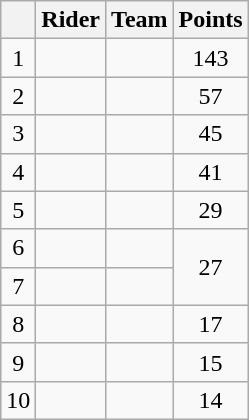<table class="wikitable">
<tr>
<th></th>
<th>Rider</th>
<th>Team</th>
<th>Points</th>
</tr>
<tr>
<td style="text-align:center;">1</td>
<td> </td>
<td></td>
<td style="text-align:center;">143</td>
</tr>
<tr>
<td style="text-align:center;">2</td>
<td></td>
<td></td>
<td style="text-align:center;">57</td>
</tr>
<tr>
<td style="text-align:center;">3</td>
<td></td>
<td></td>
<td style="text-align:center;">45</td>
</tr>
<tr>
<td style="text-align:center;">4</td>
<td></td>
<td></td>
<td style="text-align:center;">41</td>
</tr>
<tr>
<td style="text-align:center;">5</td>
<td></td>
<td></td>
<td style="text-align:center;">29</td>
</tr>
<tr>
<td style="text-align:center;">6</td>
<td></td>
<td></td>
<td style="text-align:center;" rowspan="2">27</td>
</tr>
<tr>
<td style="text-align:center;">7</td>
<td></td>
<td></td>
</tr>
<tr>
<td style="text-align:center;">8</td>
<td> </td>
<td></td>
<td style="text-align:center;">17</td>
</tr>
<tr>
<td style="text-align:center;">9</td>
<td></td>
<td></td>
<td style="text-align:center;">15</td>
</tr>
<tr>
<td style="text-align:center;">10</td>
<td></td>
<td></td>
<td style="text-align:center;">14</td>
</tr>
</table>
